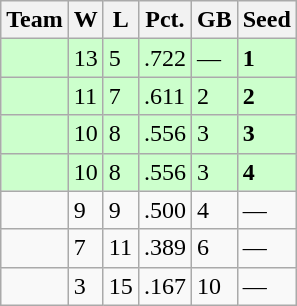<table class=wikitable>
<tr>
<th>Team</th>
<th>W</th>
<th>L</th>
<th>Pct.</th>
<th>GB</th>
<th>Seed</th>
</tr>
<tr bgcolor=ccffcc>
<td></td>
<td>13</td>
<td>5</td>
<td>.722</td>
<td>—</td>
<td><strong>1</strong></td>
</tr>
<tr bgcolor=ccffcc>
<td></td>
<td>11</td>
<td>7</td>
<td>.611</td>
<td>2</td>
<td><strong>2</strong></td>
</tr>
<tr bgcolor=ccffcc>
<td></td>
<td>10</td>
<td>8</td>
<td>.556</td>
<td>3</td>
<td><strong>3</strong></td>
</tr>
<tr bgcolor=ccffcc>
<td></td>
<td>10</td>
<td>8</td>
<td>.556</td>
<td>3</td>
<td><strong>4</strong></td>
</tr>
<tr>
<td></td>
<td>9</td>
<td>9</td>
<td>.500</td>
<td>4</td>
<td>—</td>
</tr>
<tr>
<td></td>
<td>7</td>
<td>11</td>
<td>.389</td>
<td>6</td>
<td>—</td>
</tr>
<tr>
<td></td>
<td>3</td>
<td>15</td>
<td>.167</td>
<td>10</td>
<td>—</td>
</tr>
</table>
